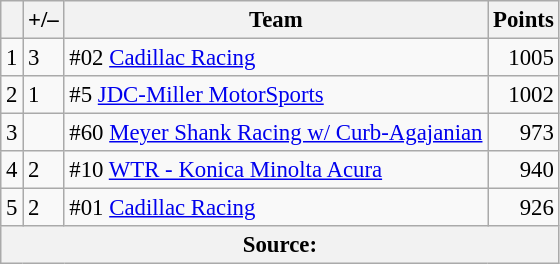<table class="wikitable" style="font-size: 95%;">
<tr>
<th scope="col"></th>
<th scope="col">+/–</th>
<th scope="col">Team</th>
<th scope="col">Points</th>
</tr>
<tr>
<td align=center>1</td>
<td align="left"> 3</td>
<td> #02 <a href='#'>Cadillac Racing</a></td>
<td align=right>1005</td>
</tr>
<tr>
<td align=center>2</td>
<td align="left"> 1</td>
<td> #5 <a href='#'>JDC-Miller MotorSports</a></td>
<td align=right>1002</td>
</tr>
<tr>
<td align=center>3</td>
<td align="left"></td>
<td> #60 <a href='#'>Meyer Shank Racing w/ Curb-Agajanian</a></td>
<td align=right>973</td>
</tr>
<tr>
<td align=center>4</td>
<td align="left"> 2</td>
<td> #10 <a href='#'>WTR - Konica Minolta Acura</a></td>
<td align=right>940</td>
</tr>
<tr>
<td align=center>5</td>
<td align="left"> 2</td>
<td> #01 <a href='#'>Cadillac Racing</a></td>
<td align=right>926</td>
</tr>
<tr>
<th colspan=5>Source:</th>
</tr>
</table>
